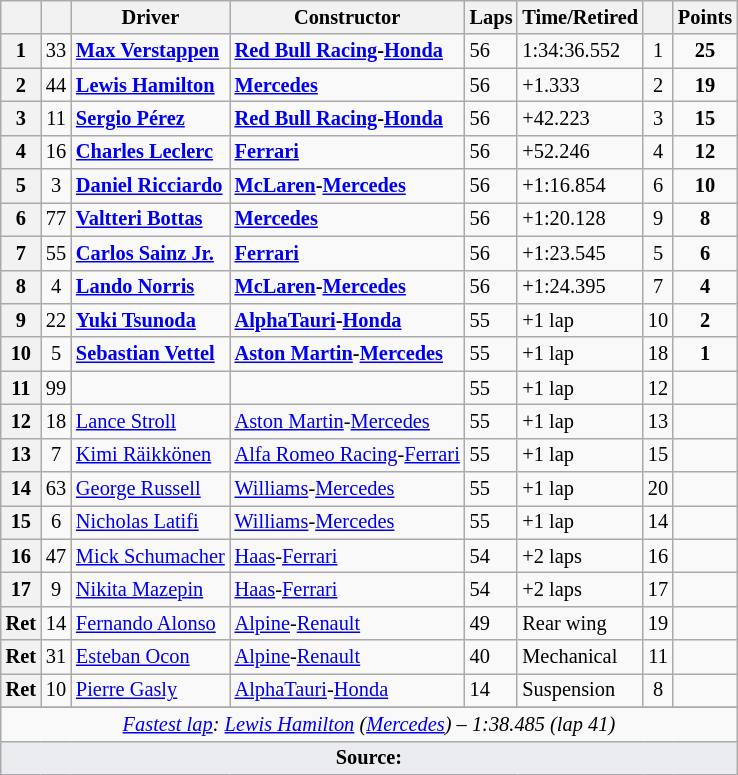<table class="wikitable sortable" style="font-size: 85%;">
<tr>
<th scope="col"></th>
<th scope="col"></th>
<th scope="col">Driver</th>
<th scope="col">Constructor</th>
<th scope="col" class="unsortable">Laps</th>
<th scope="col" class="unsortable">Time/Retired</th>
<th scope="col"></th>
<th scope="col">Points</th>
</tr>
<tr>
<th>1</th>
<td style="text-align:center">33</td>
<td> <strong><a href='#'>Max Verstappen</a></strong></td>
<td><strong><a href='#'>Red Bull Racing</a>-<a href='#'>Honda</a></strong></td>
<td>56</td>
<td>1:34:36.552</td>
<td style="text-align:center">1</td>
<td style="text-align:center"><strong>25</strong></td>
</tr>
<tr>
<th>2</th>
<td style="text-align:center">44</td>
<td> <strong><a href='#'>Lewis Hamilton</a></strong></td>
<td><strong><a href='#'>Mercedes</a></strong></td>
<td>56</td>
<td>+1.333</td>
<td style="text-align:center">2</td>
<td style="text-align:center"><strong>19</strong></td>
</tr>
<tr>
<th>3</th>
<td style="text-align:center">11</td>
<td><strong> <a href='#'>Sergio Pérez</a></strong></td>
<td><strong><a href='#'>Red Bull Racing</a>-<a href='#'>Honda</a></strong></td>
<td>56</td>
<td>+42.223</td>
<td style="text-align:center">3</td>
<td style="text-align:center"><strong>15</strong></td>
</tr>
<tr>
<th>4</th>
<td style="text-align:center">16</td>
<td><strong> <a href='#'>Charles Leclerc</a></strong></td>
<td><strong><a href='#'>Ferrari</a></strong></td>
<td>56</td>
<td>+52.246</td>
<td style="text-align:center">4</td>
<td style="text-align:center"><strong>12</strong></td>
</tr>
<tr>
<th>5</th>
<td style="text-align:center">3</td>
<td><strong> <a href='#'>Daniel Ricciardo</a></strong></td>
<td><strong><a href='#'>McLaren</a>-<a href='#'>Mercedes</a></strong></td>
<td>56</td>
<td>+1:16.854</td>
<td style="text-align:center">6</td>
<td style="text-align:center"><strong>10</strong></td>
</tr>
<tr>
<th>6</th>
<td style="text-align:center">77</td>
<td><strong> <a href='#'>Valtteri Bottas</a></strong></td>
<td><a href='#'><strong>Mercedes</strong></a></td>
<td>56</td>
<td>+1:20.128</td>
<td style="text-align:center">9</td>
<td style="text-align:center"><strong>8</strong></td>
</tr>
<tr>
<th>7</th>
<td style="text-align:center">55</td>
<td><strong> <a href='#'>Carlos Sainz Jr.</a></strong></td>
<td><a href='#'><strong>Ferrari</strong></a></td>
<td>56</td>
<td>+1:23.545</td>
<td style="text-align:center">5</td>
<td style="text-align:center"><strong>6</strong></td>
</tr>
<tr>
<th>8</th>
<td style="text-align:center">4</td>
<td><strong> <a href='#'>Lando Norris</a></strong></td>
<td><strong><a href='#'>McLaren</a>-<a href='#'>Mercedes</a></strong></td>
<td>56</td>
<td>+1:24.395</td>
<td style="text-align:center">7</td>
<td style="text-align:center"><strong>4</strong></td>
</tr>
<tr>
<th>9</th>
<td style="text-align:center">22</td>
<td><strong> <a href='#'>Yuki Tsunoda</a></strong></td>
<td><strong><a href='#'>AlphaTauri</a>-<a href='#'>Honda</a></strong></td>
<td>55</td>
<td>+1 lap</td>
<td style="text-align:center">10</td>
<td style="text-align:center"><strong>2</strong></td>
</tr>
<tr>
<th>10</th>
<td style="text-align:center">5</td>
<td><strong> <a href='#'>Sebastian Vettel</a></strong></td>
<td><strong><a href='#'>Aston Martin</a>-<a href='#'>Mercedes</a></strong></td>
<td>55</td>
<td>+1 lap</td>
<td style="text-align:center">18</td>
<td style="text-align:center"><strong>1</strong></td>
</tr>
<tr>
<th>11</th>
<td style="text-align:center">99</td>
<td></td>
<td></td>
<td>55</td>
<td>+1 lap</td>
<td style="text-align:center">12</td>
<td></td>
</tr>
<tr>
<th>12</th>
<td style="text-align:center">18</td>
<td> <a href='#'>Lance Stroll</a></td>
<td><a href='#'>Aston Martin</a>-<a href='#'>Mercedes</a></td>
<td>55</td>
<td>+1 lap</td>
<td style="text-align:center">13</td>
<td></td>
</tr>
<tr>
<th>13</th>
<td style="text-align:center">7</td>
<td> <a href='#'>Kimi Räikkönen</a></td>
<td><a href='#'>Alfa Romeo Racing</a>-<a href='#'>Ferrari</a></td>
<td>55</td>
<td>+1 lap</td>
<td style="text-align:center">15</td>
<td></td>
</tr>
<tr>
<th>14</th>
<td style="text-align:center">63</td>
<td data-sort-value="tsu"> <a href='#'>George Russell</a></td>
<td><a href='#'>Williams</a>-<a href='#'>Mercedes</a></td>
<td>55</td>
<td>+1 lap</td>
<td style="text-align:center">20</td>
<td></td>
</tr>
<tr>
<th>15</th>
<td style="text-align:center">6</td>
<td> <a href='#'>Nicholas Latifi</a></td>
<td><a href='#'>Williams</a>-<a href='#'>Mercedes</a></td>
<td>55</td>
<td>+1 lap</td>
<td style="text-align:center">14</td>
<td></td>
</tr>
<tr>
<th>16</th>
<td style="text-align:center">47</td>
<td> <a href='#'>Mick Schumacher</a></td>
<td><a href='#'>Haas</a>-<a href='#'>Ferrari</a></td>
<td>54</td>
<td>+2 laps</td>
<td style="text-align:center">16</td>
<td></td>
</tr>
<tr>
<th>17</th>
<td style="text-align:center">9</td>
<td><a href='#'>Nikita Mazepin</a></td>
<td><a href='#'>Haas</a>-<a href='#'>Ferrari</a></td>
<td>54</td>
<td>+2 laps</td>
<td style="text-align:center">17</td>
<td></td>
</tr>
<tr>
<th>Ret</th>
<td style="text-align:center">14</td>
<td> <a href='#'>Fernando Alonso</a></td>
<td><a href='#'>Alpine</a>-<a href='#'>Renault</a></td>
<td>49</td>
<td>Rear wing</td>
<td style="text-align:center">19</td>
<td></td>
</tr>
<tr>
<th>Ret</th>
<td style="text-align:center">31</td>
<td> <a href='#'>Esteban Ocon</a></td>
<td><a href='#'>Alpine</a>-<a href='#'>Renault</a></td>
<td>40</td>
<td>Mechanical</td>
<td style="text-align:center">11</td>
<td></td>
</tr>
<tr>
<th>Ret</th>
<td style="text-align:center">10</td>
<td> <a href='#'>Pierre Gasly</a></td>
<td><a href='#'>AlphaTauri</a>-<a href='#'>Honda</a></td>
<td>14</td>
<td>Suspension</td>
<td style="text-align:center">8</td>
<td></td>
</tr>
<tr>
</tr>
<tr class="sortbottom">
<td colspan="8" align="center"><em><a href='#'>Fastest lap</a>:  <a href='#'>Lewis Hamilton</a> (<a href='#'>Mercedes</a>) – 1:38.485 (lap 41)</em></td>
</tr>
<tr class="sortbottom">
<td colspan="8" style="background-color:#EAECF0;text-align:center"><strong>Source:</strong></td>
</tr>
</table>
